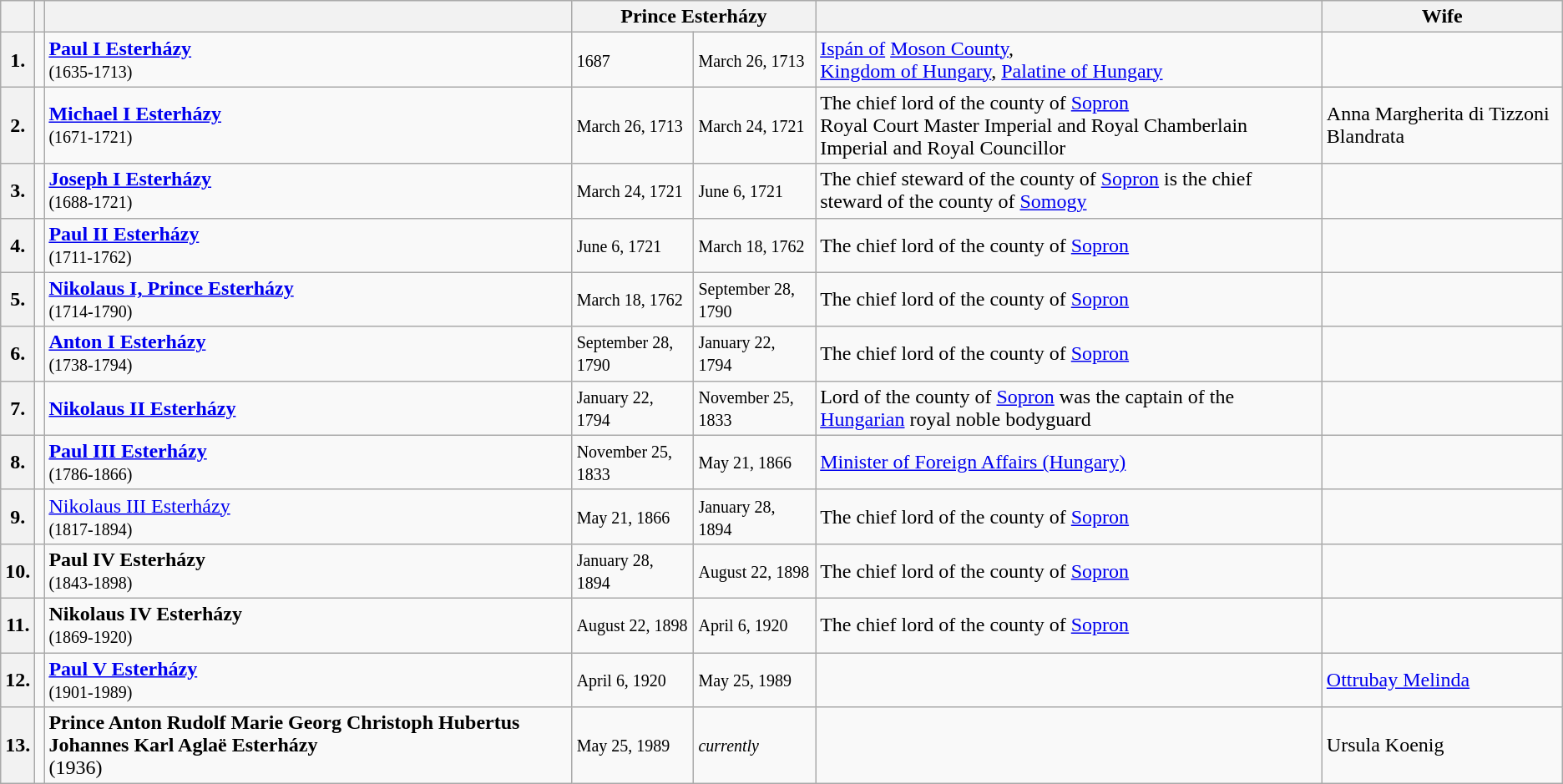<table class="wikitable">
<tr>
<th></th>
<th></th>
<th></th>
<th colspan="2">Prince Esterházy</th>
<th></th>
<th>Wife</th>
</tr>
<tr>
<th>1.</th>
<td></td>
<td><strong><a href='#'>Paul I Esterházy</a></strong><br><small>(1635-1713)</small></td>
<td><small>1687</small></td>
<td><small>March 26, 1713</small></td>
<td><a href='#'>Ispán of</a> <a href='#'>Moson County</a>,<br><a href='#'>Kingdom of Hungary</a>, <a href='#'>Palatine of Hungary</a></td>
<td><br></td>
</tr>
<tr>
<th>2.</th>
<td></td>
<td><strong><a href='#'>Michael I Esterházy</a></strong><br><small>(1671-1721)</small></td>
<td><small>March 26, 1713</small></td>
<td><small>March 24, 1721</small></td>
<td>The chief lord of the county of <a href='#'>Sopron</a><br>Royal Court Master Imperial and Royal Chamberlain Imperial and Royal Councillor</td>
<td>Anna Margherita di Tizzoni Blandrata</td>
</tr>
<tr>
<th>3.</th>
<td></td>
<td><strong><a href='#'>Joseph I Esterházy</a></strong><br><small>(1688-1721)</small></td>
<td><small>March 24, 1721</small></td>
<td><small>June 6, 1721</small></td>
<td>The chief steward of the county of <a href='#'>Sopron</a> is the chief steward of the county of <a href='#'>Somogy</a></td>
<td></td>
</tr>
<tr>
<th>4.</th>
<td></td>
<td><strong><a href='#'>Paul II Esterházy</a></strong><br><small>(1711-1762)</small></td>
<td><small>June 6, 1721</small></td>
<td><small>March 18, 1762</small></td>
<td>The chief lord of the county of <a href='#'>Sopron</a></td>
<td></td>
</tr>
<tr>
<th>5.</th>
<td></td>
<td><strong><a href='#'>Nikolaus I, Prince Esterházy</a></strong><br><small>(1714-1790)</small></td>
<td><small>March 18, 1762</small></td>
<td><small>September 28, 1790</small></td>
<td>The chief lord of the county of <a href='#'>Sopron</a></td>
<td></td>
</tr>
<tr>
<th>6.</th>
<td></td>
<td><strong><a href='#'>Anton I Esterházy</a></strong><br><small>(1738-1794)</small></td>
<td><small>September 28, 1790</small></td>
<td><small>January 22, 1794</small></td>
<td>The chief lord of the county of <a href='#'>Sopron</a></td>
<td></td>
</tr>
<tr>
<th>7.</th>
<td></td>
<td><strong><a href='#'>Nikolaus II Esterházy</a></strong></td>
<td><small>January 22, 1794</small></td>
<td><small>November 25, 1833</small></td>
<td>Lord of the county of <a href='#'>Sopron</a> was the captain of the <a href='#'>Hungarian</a> royal noble bodyguard</td>
<td></td>
</tr>
<tr>
<th>8.</th>
<td></td>
<td><strong><a href='#'>Paul III Esterházy</a></strong><br><small>(1786-1866)</small></td>
<td><small>November 25, 1833</small></td>
<td><small>May 21, 1866</small></td>
<td><a href='#'>Minister of Foreign Affairs (Hungary)</a></td>
<td></td>
</tr>
<tr>
<th>9.</th>
<td></td>
<td><a href='#'>Nikolaus III Esterházy</a><br><small>(1817-1894)</small></td>
<td><small>May 21, 1866</small></td>
<td><small>January 28, 1894</small></td>
<td>The chief lord of the county of <a href='#'>Sopron</a></td>
<td></td>
</tr>
<tr>
<th>10.</th>
<td></td>
<td><strong>Paul IV Esterházy</strong><br><small>(1843-1898)</small></td>
<td><small>January 28, 1894</small></td>
<td><small>August 22, 1898</small></td>
<td>The chief lord of the county of <a href='#'>Sopron</a></td>
<td></td>
</tr>
<tr>
<th>11.</th>
<td></td>
<td><strong>Nikolaus IV Esterházy</strong><br><small>(1869-1920)</small></td>
<td><small>August 22, 1898</small></td>
<td><small>April 6, 1920</small></td>
<td>The chief lord of the county of <a href='#'>Sopron</a></td>
<td></td>
</tr>
<tr>
<th>12.</th>
<td></td>
<td><strong><a href='#'>Paul V Esterházy</a></strong><br><small>(1901-1989)</small></td>
<td><small>April 6, 1920</small></td>
<td><small>May 25, 1989</small></td>
<td></td>
<td><a href='#'>Ottrubay Melinda</a></td>
</tr>
<tr>
<th>13.</th>
<td></td>
<td><strong>Prince Anton Rudolf Marie Georg Christoph Hubertus Johannes Karl Aglaë Esterházy</strong><br>(1936)</td>
<td><small>May 25, 1989</small></td>
<td><em><small>currently</small></em></td>
<td></td>
<td>Ursula Koenig</td>
</tr>
</table>
